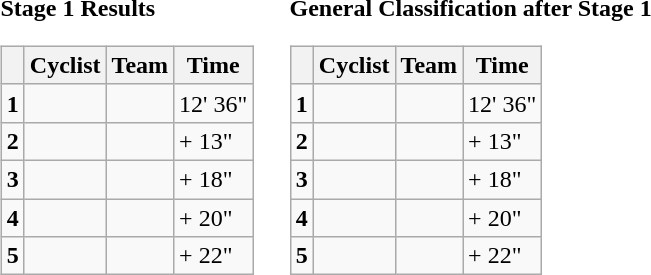<table>
<tr>
<td><strong>Stage 1 Results</strong><br><table class="wikitable">
<tr>
<th></th>
<th>Cyclist</th>
<th>Team</th>
<th>Time</th>
</tr>
<tr>
<td><strong>1</strong></td>
<td></td>
<td></td>
<td>12' 36"</td>
</tr>
<tr>
<td><strong>2</strong></td>
<td></td>
<td></td>
<td>+ 13"</td>
</tr>
<tr>
<td><strong>3</strong></td>
<td></td>
<td></td>
<td>+ 18"</td>
</tr>
<tr>
<td><strong>4</strong></td>
<td></td>
<td></td>
<td>+ 20"</td>
</tr>
<tr>
<td><strong>5</strong></td>
<td></td>
<td></td>
<td>+ 22"</td>
</tr>
</table>
</td>
<td></td>
<td><strong>General Classification after Stage 1</strong><br><table class="wikitable">
<tr>
<th></th>
<th>Cyclist</th>
<th>Team</th>
<th>Time</th>
</tr>
<tr>
<td><strong>1</strong></td>
<td></td>
<td></td>
<td>12' 36"</td>
</tr>
<tr>
<td><strong>2</strong></td>
<td></td>
<td></td>
<td>+ 13"</td>
</tr>
<tr>
<td><strong>3</strong></td>
<td></td>
<td></td>
<td>+ 18"</td>
</tr>
<tr>
<td><strong>4</strong></td>
<td></td>
<td></td>
<td>+ 20"</td>
</tr>
<tr>
<td><strong>5</strong></td>
<td></td>
<td></td>
<td>+ 22"</td>
</tr>
</table>
</td>
</tr>
</table>
